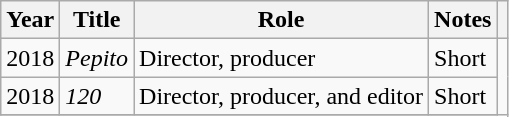<table class="wikitable">
<tr>
<th>Year</th>
<th>Title</th>
<th>Role</th>
<th class="unsortable">Notes</th>
<th class="unsortable"></th>
</tr>
<tr>
<td>2018</td>
<td><em>Pepito</em></td>
<td>Director, producer</td>
<td>Short</td>
</tr>
<tr>
<td>2018</td>
<td><em>120</em></td>
<td>Director, producer, and editor</td>
<td>Short</td>
</tr>
<tr>
</tr>
</table>
